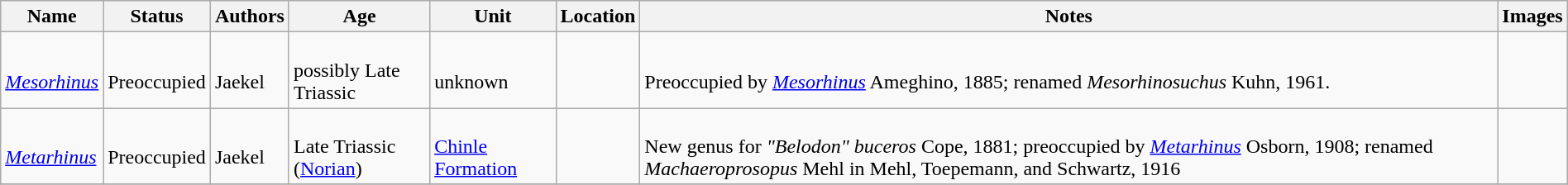<table class="wikitable sortable" align="center" width="100%">
<tr>
<th>Name</th>
<th>Status</th>
<th>Authors</th>
<th>Age</th>
<th>Unit</th>
<th>Location</th>
<th class="unsortable">Notes</th>
<th class="unsortable">Images</th>
</tr>
<tr>
<td><br><em><a href='#'>Mesorhinus</a></em></td>
<td><br>Preoccupied</td>
<td><br>Jaekel</td>
<td><br>possibly Late Triassic</td>
<td><br>unknown</td>
<td><br></td>
<td><br>Preoccupied by <em><a href='#'>Mesorhinus</a></em> Ameghino, 1885; renamed <em>Mesorhinosuchus</em> Kuhn, 1961.</td>
<td></td>
</tr>
<tr>
<td><br><em><a href='#'>Metarhinus</a></em></td>
<td><br>Preoccupied</td>
<td><br>Jaekel</td>
<td><br>Late Triassic (<a href='#'>Norian</a>)</td>
<td><br><a href='#'>Chinle Formation</a></td>
<td><br></td>
<td><br>New genus for <em>"Belodon" buceros</em> Cope, 1881; preoccupied by <em><a href='#'>Metarhinus</a></em> Osborn, 1908; renamed <em>Machaeroprosopus</em> Mehl in Mehl, Toepemann, and Schwartz, 1916</td>
<td></td>
</tr>
<tr>
</tr>
</table>
